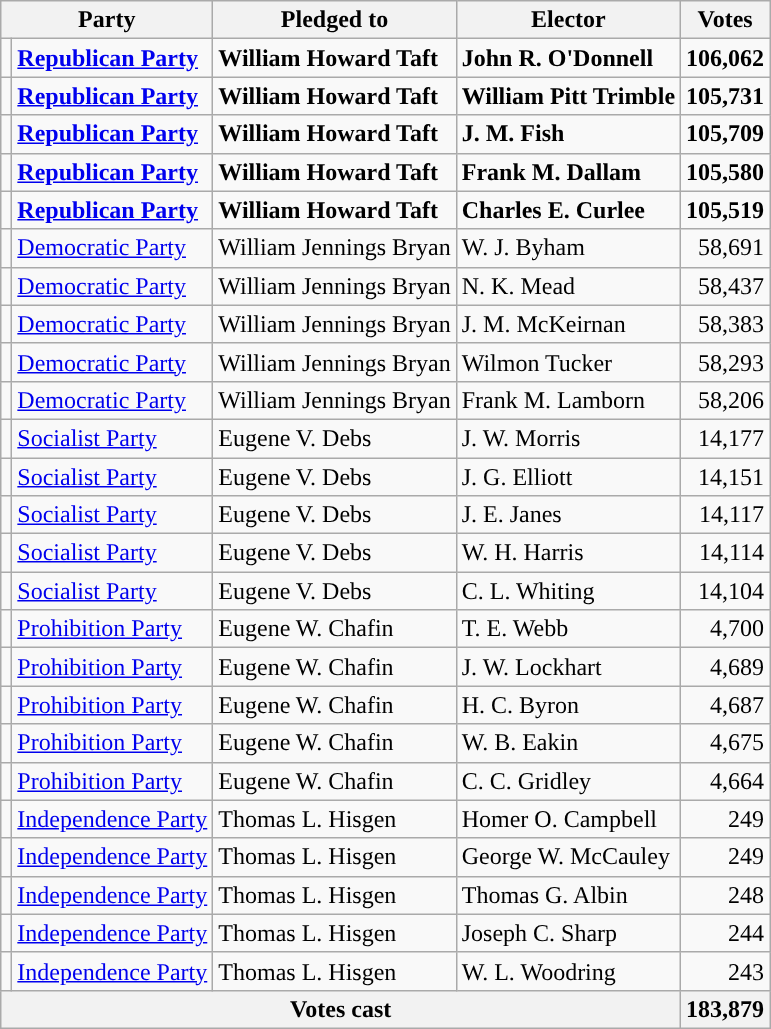<table class="wikitable">
<tr>
<th colspan=2>Party</th>
<th>Pledged to</th>
<th>Elector</th>
<th>Votes</th>
</tr>
<tr style="font-weight:bold">
<td></td>
<td><a href='#'>Republican Party</a></td>
<td>William Howard Taft</td>
<td>John R. O'Donnell</td>
<td align="right">106,062</td>
</tr>
<tr style="font-weight:bold">
<td></td>
<td><a href='#'>Republican Party</a></td>
<td>William Howard Taft</td>
<td>William Pitt Trimble</td>
<td align="right">105,731</td>
</tr>
<tr style="font-weight:bold">
<td></td>
<td><a href='#'>Republican Party</a></td>
<td>William Howard Taft</td>
<td>J. M. Fish</td>
<td align="right">105,709</td>
</tr>
<tr style="font-weight:bold">
<td></td>
<td><a href='#'>Republican Party</a></td>
<td>William Howard Taft</td>
<td>Frank M. Dallam</td>
<td align="right">105,580</td>
</tr>
<tr style="font-weight:bold">
<td></td>
<td><a href='#'>Republican Party</a></td>
<td>William Howard Taft</td>
<td>Charles E. Curlee</td>
<td align="right">105,519</td>
</tr>
<tr>
<td></td>
<td><a href='#'>Democratic Party</a></td>
<td>William Jennings Bryan</td>
<td>W. J. Byham</td>
<td align="right">58,691</td>
</tr>
<tr>
<td></td>
<td><a href='#'>Democratic Party</a></td>
<td>William Jennings Bryan</td>
<td>N. K. Mead</td>
<td align="right">58,437</td>
</tr>
<tr>
<td></td>
<td><a href='#'>Democratic Party</a></td>
<td>William Jennings Bryan</td>
<td>J. M. McKeirnan</td>
<td align="right">58,383</td>
</tr>
<tr>
<td></td>
<td><a href='#'>Democratic Party</a></td>
<td>William Jennings Bryan</td>
<td>Wilmon Tucker</td>
<td align="right">58,293</td>
</tr>
<tr>
<td></td>
<td><a href='#'>Democratic Party</a></td>
<td>William Jennings Bryan</td>
<td>Frank M. Lamborn</td>
<td align="right">58,206</td>
</tr>
<tr>
<td></td>
<td><a href='#'>Socialist Party</a></td>
<td>Eugene V. Debs</td>
<td>J. W. Morris</td>
<td align="right">14,177</td>
</tr>
<tr>
<td></td>
<td><a href='#'>Socialist Party</a></td>
<td>Eugene V. Debs</td>
<td>J. G. Elliott</td>
<td align="right">14,151</td>
</tr>
<tr>
<td></td>
<td><a href='#'>Socialist Party</a></td>
<td>Eugene V. Debs</td>
<td>J. E. Janes</td>
<td align="right">14,117</td>
</tr>
<tr>
<td></td>
<td><a href='#'>Socialist Party</a></td>
<td>Eugene V. Debs</td>
<td>W. H. Harris</td>
<td align="right">14,114</td>
</tr>
<tr>
<td></td>
<td><a href='#'>Socialist Party</a></td>
<td>Eugene V. Debs</td>
<td>C. L. Whiting</td>
<td align="right">14,104</td>
</tr>
<tr>
<td></td>
<td><a href='#'>Prohibition Party</a></td>
<td>Eugene W. Chafin</td>
<td>T. E. Webb</td>
<td align="right">4,700</td>
</tr>
<tr>
<td></td>
<td><a href='#'>Prohibition Party</a></td>
<td>Eugene W. Chafin</td>
<td>J. W. Lockhart</td>
<td align="right">4,689</td>
</tr>
<tr>
<td></td>
<td><a href='#'>Prohibition Party</a></td>
<td>Eugene W. Chafin</td>
<td>H. C. Byron</td>
<td align="right">4,687</td>
</tr>
<tr>
<td></td>
<td><a href='#'>Prohibition Party</a></td>
<td>Eugene W. Chafin</td>
<td>W. B. Eakin</td>
<td align="right">4,675</td>
</tr>
<tr>
<td></td>
<td><a href='#'>Prohibition Party</a></td>
<td>Eugene W. Chafin</td>
<td>C. C. Gridley</td>
<td align="right">4,664</td>
</tr>
<tr>
<td></td>
<td><a href='#'>Independence Party</a></td>
<td>Thomas L. Hisgen</td>
<td>Homer O. Campbell</td>
<td align="right">249</td>
</tr>
<tr>
<td></td>
<td><a href='#'>Independence Party</a></td>
<td>Thomas L. Hisgen</td>
<td>George W. McCauley</td>
<td align="right">249</td>
</tr>
<tr>
<td></td>
<td><a href='#'>Independence Party</a></td>
<td>Thomas L. Hisgen</td>
<td>Thomas G. Albin</td>
<td align="right">248</td>
</tr>
<tr>
<td></td>
<td><a href='#'>Independence Party</a></td>
<td>Thomas L. Hisgen</td>
<td>Joseph C. Sharp</td>
<td align="right">244</td>
</tr>
<tr>
<td></td>
<td><a href='#'>Independence Party</a></td>
<td>Thomas L. Hisgen</td>
<td>W. L. Woodring</td>
<td align="right">243</td>
</tr>
<tr>
<th colspan="4">Votes cast</th>
<th>183,879</th>
</tr>
</table>
